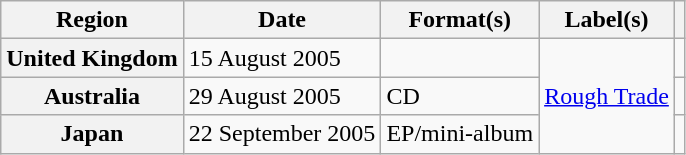<table class="wikitable plainrowheaders">
<tr>
<th scope="col">Region</th>
<th scope="col">Date</th>
<th scope="col">Format(s)</th>
<th scope="col">Label(s)</th>
<th scope="col"></th>
</tr>
<tr>
<th scope="row">United Kingdom</th>
<td>15 August 2005</td>
<td></td>
<td rowspan="3"><a href='#'>Rough Trade</a></td>
<td></td>
</tr>
<tr>
<th scope="row">Australia</th>
<td>29 August 2005</td>
<td>CD</td>
<td></td>
</tr>
<tr>
<th scope="row">Japan</th>
<td>22 September 2005</td>
<td>EP/mini-album</td>
<td></td>
</tr>
</table>
